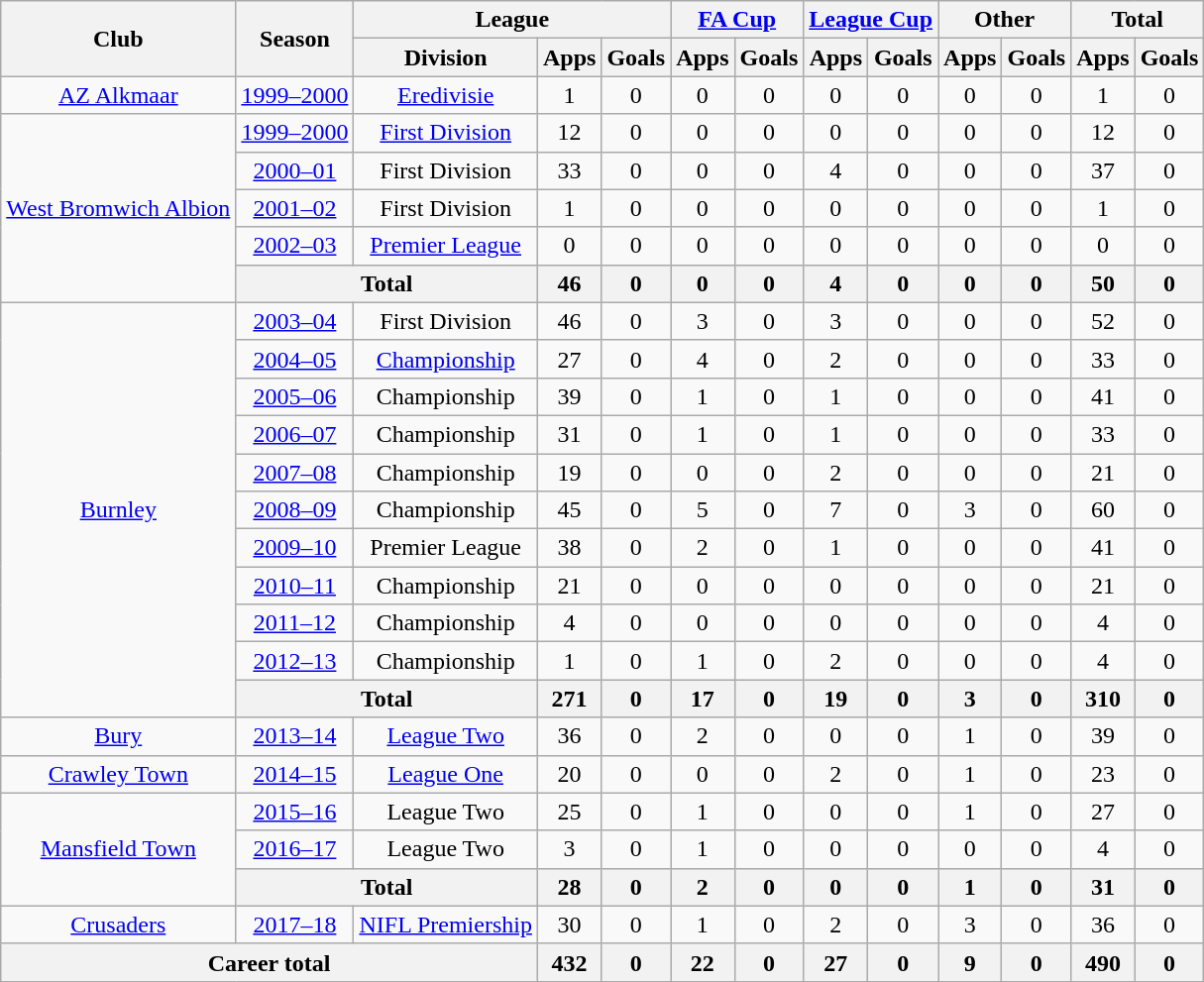<table class="wikitable" style="text-align:center">
<tr>
<th rowspan="2">Club</th>
<th rowspan="2">Season</th>
<th colspan="3">League</th>
<th colspan="2"><a href='#'>FA Cup</a></th>
<th colspan="2"><a href='#'>League Cup</a></th>
<th colspan="2">Other</th>
<th colspan="2">Total</th>
</tr>
<tr>
<th>Division</th>
<th>Apps</th>
<th>Goals</th>
<th>Apps</th>
<th>Goals</th>
<th>Apps</th>
<th>Goals</th>
<th>Apps</th>
<th>Goals</th>
<th>Apps</th>
<th>Goals</th>
</tr>
<tr>
<td><a href='#'>AZ Alkmaar</a></td>
<td><a href='#'>1999–2000</a></td>
<td><a href='#'>Eredivisie</a></td>
<td>1</td>
<td>0</td>
<td>0</td>
<td>0</td>
<td>0</td>
<td>0</td>
<td>0</td>
<td>0</td>
<td>1</td>
<td>0</td>
</tr>
<tr>
<td rowspan="5"><a href='#'>West Bromwich Albion</a></td>
<td><a href='#'>1999–2000</a></td>
<td><a href='#'>First Division</a></td>
<td>12</td>
<td>0</td>
<td>0</td>
<td>0</td>
<td>0</td>
<td>0</td>
<td>0</td>
<td>0</td>
<td>12</td>
<td>0</td>
</tr>
<tr>
<td><a href='#'>2000–01</a></td>
<td>First Division</td>
<td>33</td>
<td>0</td>
<td>0</td>
<td>0</td>
<td>4</td>
<td>0</td>
<td>0</td>
<td>0</td>
<td>37</td>
<td>0</td>
</tr>
<tr>
<td><a href='#'>2001–02</a></td>
<td>First Division</td>
<td>1</td>
<td>0</td>
<td>0</td>
<td>0</td>
<td>0</td>
<td>0</td>
<td>0</td>
<td>0</td>
<td>1</td>
<td>0</td>
</tr>
<tr>
<td><a href='#'>2002–03</a></td>
<td><a href='#'>Premier League</a></td>
<td>0</td>
<td>0</td>
<td>0</td>
<td>0</td>
<td>0</td>
<td>0</td>
<td>0</td>
<td>0</td>
<td>0</td>
<td>0</td>
</tr>
<tr>
<th colspan="2">Total</th>
<th>46</th>
<th>0</th>
<th>0</th>
<th>0</th>
<th>4</th>
<th>0</th>
<th>0</th>
<th>0</th>
<th>50</th>
<th>0</th>
</tr>
<tr>
<td rowspan="11"><a href='#'>Burnley</a></td>
<td><a href='#'>2003–04</a></td>
<td>First Division</td>
<td>46</td>
<td>0</td>
<td>3</td>
<td>0</td>
<td>3</td>
<td>0</td>
<td>0</td>
<td>0</td>
<td>52</td>
<td>0</td>
</tr>
<tr>
<td><a href='#'>2004–05</a></td>
<td><a href='#'>Championship</a></td>
<td>27</td>
<td>0</td>
<td>4</td>
<td>0</td>
<td>2</td>
<td>0</td>
<td>0</td>
<td>0</td>
<td>33</td>
<td>0</td>
</tr>
<tr>
<td><a href='#'>2005–06</a></td>
<td>Championship</td>
<td>39</td>
<td>0</td>
<td>1</td>
<td>0</td>
<td>1</td>
<td>0</td>
<td>0</td>
<td>0</td>
<td>41</td>
<td>0</td>
</tr>
<tr>
<td><a href='#'>2006–07</a></td>
<td>Championship</td>
<td>31</td>
<td>0</td>
<td>1</td>
<td>0</td>
<td>1</td>
<td>0</td>
<td>0</td>
<td>0</td>
<td>33</td>
<td>0</td>
</tr>
<tr>
<td><a href='#'>2007–08</a></td>
<td>Championship</td>
<td>19</td>
<td>0</td>
<td>0</td>
<td>0</td>
<td>2</td>
<td>0</td>
<td>0</td>
<td>0</td>
<td>21</td>
<td>0</td>
</tr>
<tr>
<td><a href='#'>2008–09</a></td>
<td>Championship</td>
<td>45</td>
<td>0</td>
<td>5</td>
<td>0</td>
<td>7</td>
<td>0</td>
<td>3</td>
<td>0</td>
<td>60</td>
<td>0</td>
</tr>
<tr>
<td><a href='#'>2009–10</a></td>
<td>Premier League</td>
<td>38</td>
<td>0</td>
<td>2</td>
<td>0</td>
<td>1</td>
<td>0</td>
<td>0</td>
<td>0</td>
<td>41</td>
<td>0</td>
</tr>
<tr>
<td><a href='#'>2010–11</a></td>
<td>Championship</td>
<td>21</td>
<td>0</td>
<td>0</td>
<td>0</td>
<td>0</td>
<td>0</td>
<td>0</td>
<td>0</td>
<td>21</td>
<td>0</td>
</tr>
<tr>
<td><a href='#'>2011–12</a></td>
<td>Championship</td>
<td>4</td>
<td>0</td>
<td>0</td>
<td>0</td>
<td>0</td>
<td>0</td>
<td>0</td>
<td>0</td>
<td>4</td>
<td>0</td>
</tr>
<tr>
<td><a href='#'>2012–13</a></td>
<td>Championship</td>
<td>1</td>
<td>0</td>
<td>1</td>
<td>0</td>
<td>2</td>
<td>0</td>
<td>0</td>
<td>0</td>
<td>4</td>
<td>0</td>
</tr>
<tr>
<th colspan="2">Total</th>
<th>271</th>
<th>0</th>
<th>17</th>
<th>0</th>
<th>19</th>
<th>0</th>
<th>3</th>
<th>0</th>
<th>310</th>
<th>0</th>
</tr>
<tr>
<td><a href='#'>Bury</a></td>
<td><a href='#'>2013–14</a></td>
<td><a href='#'>League Two</a></td>
<td>36</td>
<td>0</td>
<td>2</td>
<td>0</td>
<td>0</td>
<td>0</td>
<td>1</td>
<td>0</td>
<td>39</td>
<td>0</td>
</tr>
<tr>
<td><a href='#'>Crawley Town</a></td>
<td><a href='#'>2014–15</a></td>
<td><a href='#'>League One</a></td>
<td>20</td>
<td>0</td>
<td>0</td>
<td>0</td>
<td>2</td>
<td>0</td>
<td>1</td>
<td>0</td>
<td>23</td>
<td>0</td>
</tr>
<tr>
<td rowspan="3"><a href='#'>Mansfield Town</a></td>
<td><a href='#'>2015–16</a></td>
<td>League Two</td>
<td>25</td>
<td>0</td>
<td>1</td>
<td>0</td>
<td>0</td>
<td>0</td>
<td>1</td>
<td>0</td>
<td>27</td>
<td>0</td>
</tr>
<tr>
<td><a href='#'>2016–17</a></td>
<td>League Two</td>
<td>3</td>
<td>0</td>
<td>1</td>
<td>0</td>
<td>0</td>
<td>0</td>
<td>0</td>
<td>0</td>
<td>4</td>
<td>0</td>
</tr>
<tr>
<th colspan="2">Total</th>
<th>28</th>
<th>0</th>
<th>2</th>
<th>0</th>
<th>0</th>
<th>0</th>
<th>1</th>
<th>0</th>
<th>31</th>
<th>0</th>
</tr>
<tr>
<td><a href='#'>Crusaders</a></td>
<td><a href='#'>2017–18</a></td>
<td><a href='#'>NIFL Premiership</a></td>
<td>30</td>
<td>0</td>
<td>1</td>
<td>0</td>
<td>2</td>
<td>0</td>
<td>3</td>
<td>0</td>
<td>36</td>
<td>0</td>
</tr>
<tr>
<th colspan="3">Career total</th>
<th>432</th>
<th>0</th>
<th>22</th>
<th>0</th>
<th>27</th>
<th>0</th>
<th>9</th>
<th>0</th>
<th>490</th>
<th>0</th>
</tr>
</table>
